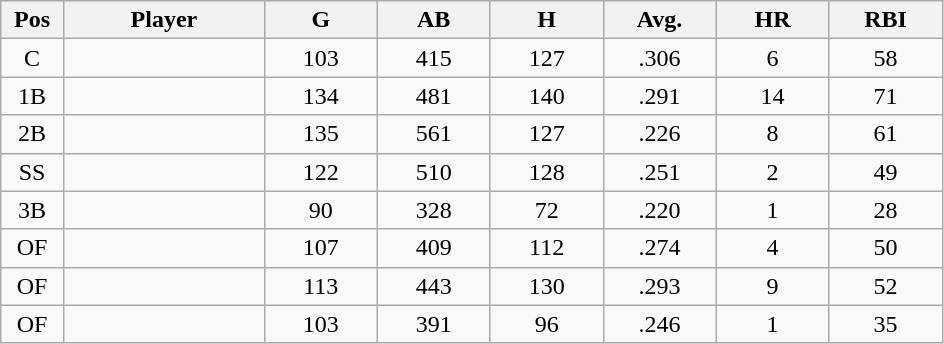<table class="wikitable sortable">
<tr>
<th bgcolor="#DDDDFF" width="5%">Pos</th>
<th bgcolor="#DDDDFF" width="16%">Player</th>
<th bgcolor="#DDDDFF" width="9%">G</th>
<th bgcolor="#DDDDFF" width="9%">AB</th>
<th bgcolor="#DDDDFF" width="9%">H</th>
<th bgcolor="#DDDDFF" width="9%">Avg.</th>
<th bgcolor="#DDDDFF" width="9%">HR</th>
<th bgcolor="#DDDDFF" width="9%">RBI</th>
</tr>
<tr align="center">
<td>C</td>
<td></td>
<td>103</td>
<td>415</td>
<td>127</td>
<td>.306</td>
<td>6</td>
<td>58</td>
</tr>
<tr align="center">
<td>1B</td>
<td></td>
<td>134</td>
<td>481</td>
<td>140</td>
<td>.291</td>
<td>14</td>
<td>71</td>
</tr>
<tr align="center">
<td>2B</td>
<td></td>
<td>135</td>
<td>561</td>
<td>127</td>
<td>.226</td>
<td>8</td>
<td>61</td>
</tr>
<tr align="center">
<td>SS</td>
<td></td>
<td>122</td>
<td>510</td>
<td>128</td>
<td>.251</td>
<td>2</td>
<td>49</td>
</tr>
<tr align="center">
<td>3B</td>
<td></td>
<td>90</td>
<td>328</td>
<td>72</td>
<td>.220</td>
<td>1</td>
<td>28</td>
</tr>
<tr align="center">
<td>OF</td>
<td></td>
<td>107</td>
<td>409</td>
<td>112</td>
<td>.274</td>
<td>4</td>
<td>50</td>
</tr>
<tr align="center">
<td>OF</td>
<td></td>
<td>113</td>
<td>443</td>
<td>130</td>
<td>.293</td>
<td>9</td>
<td>52</td>
</tr>
<tr align="center">
<td>OF</td>
<td></td>
<td>103</td>
<td>391</td>
<td>96</td>
<td>.246</td>
<td>1</td>
<td>35</td>
</tr>
</table>
